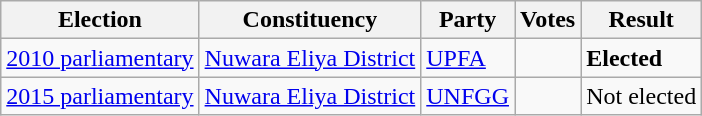<table class="wikitable" style="text-align:left;">
<tr>
<th scope=col>Election</th>
<th scope=col>Constituency</th>
<th scope=col>Party</th>
<th scope=col>Votes</th>
<th scope=col>Result</th>
</tr>
<tr>
<td><a href='#'>2010 parliamentary</a></td>
<td><a href='#'>Nuwara Eliya District</a></td>
<td><a href='#'>UPFA</a></td>
<td align=right></td>
<td><strong>Elected</strong></td>
</tr>
<tr>
<td><a href='#'>2015 parliamentary</a></td>
<td><a href='#'>Nuwara Eliya District</a></td>
<td><a href='#'>UNFGG</a></td>
<td align=right></td>
<td>Not elected</td>
</tr>
</table>
